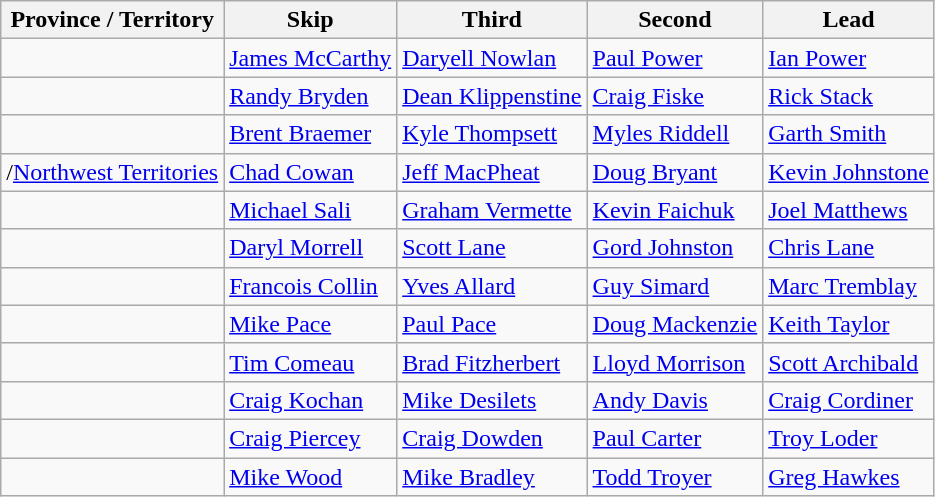<table class="wikitable">
<tr>
<th>Province / Territory</th>
<th>Skip</th>
<th>Third</th>
<th>Second</th>
<th>Lead</th>
</tr>
<tr>
<td></td>
<td><a href='#'>James McCarthy</a></td>
<td><a href='#'>Daryell Nowlan</a></td>
<td><a href='#'>Paul Power</a></td>
<td><a href='#'>Ian Power</a></td>
</tr>
<tr>
<td></td>
<td><a href='#'>Randy Bryden</a></td>
<td><a href='#'>Dean Klippenstine</a></td>
<td><a href='#'>Craig Fiske</a></td>
<td><a href='#'>Rick Stack</a></td>
</tr>
<tr>
<td></td>
<td><a href='#'>Brent Braemer</a></td>
<td><a href='#'>Kyle Thompsett</a></td>
<td><a href='#'>Myles Riddell</a></td>
<td><a href='#'>Garth Smith</a></td>
</tr>
<tr>
<td>/<a href='#'>Northwest Territories</a></td>
<td><a href='#'>Chad Cowan</a></td>
<td><a href='#'>Jeff MacPheat</a></td>
<td><a href='#'>Doug Bryant</a></td>
<td><a href='#'>Kevin Johnstone</a></td>
</tr>
<tr>
<td></td>
<td><a href='#'>Michael Sali</a></td>
<td><a href='#'>Graham Vermette</a></td>
<td><a href='#'>Kevin Faichuk</a></td>
<td><a href='#'>Joel Matthews</a></td>
</tr>
<tr>
<td></td>
<td><a href='#'>Daryl Morrell</a></td>
<td><a href='#'>Scott Lane</a></td>
<td><a href='#'>Gord Johnston</a></td>
<td><a href='#'>Chris Lane</a></td>
</tr>
<tr>
<td></td>
<td><a href='#'>Francois Collin</a></td>
<td><a href='#'>Yves Allard</a></td>
<td><a href='#'>Guy Simard</a></td>
<td><a href='#'>Marc Tremblay</a></td>
</tr>
<tr>
<td></td>
<td><a href='#'>Mike Pace</a></td>
<td><a href='#'>Paul Pace</a></td>
<td><a href='#'>Doug Mackenzie</a></td>
<td><a href='#'>Keith Taylor</a></td>
</tr>
<tr>
<td></td>
<td><a href='#'>Tim Comeau</a></td>
<td><a href='#'>Brad Fitzherbert</a></td>
<td><a href='#'>Lloyd Morrison</a></td>
<td><a href='#'>Scott Archibald</a></td>
</tr>
<tr>
<td></td>
<td><a href='#'>Craig Kochan</a></td>
<td><a href='#'>Mike Desilets</a></td>
<td><a href='#'>Andy Davis</a></td>
<td><a href='#'>Craig Cordiner</a></td>
</tr>
<tr>
<td></td>
<td><a href='#'>Craig Piercey</a></td>
<td><a href='#'>Craig Dowden</a></td>
<td><a href='#'>Paul Carter</a></td>
<td><a href='#'>Troy Loder</a></td>
</tr>
<tr>
<td></td>
<td><a href='#'>Mike Wood</a></td>
<td><a href='#'>Mike Bradley</a></td>
<td><a href='#'>Todd Troyer</a></td>
<td><a href='#'>Greg Hawkes</a></td>
</tr>
</table>
